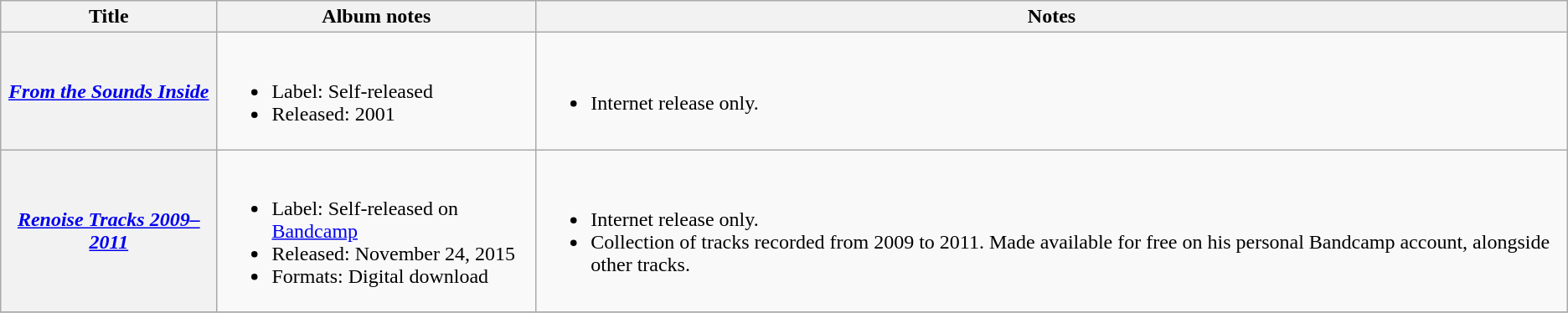<table class="wikitable plainrowheaders">
<tr>
<th scope="col">Title</th>
<th scope="col">Album notes</th>
<th scope="col">Notes</th>
</tr>
<tr>
<th scope="row"><em><a href='#'>From the Sounds Inside</a></em></th>
<td><br><ul><li>Label: Self-released</li><li>Released: 2001</li></ul></td>
<td><br><ul><li>Internet release only.</li></ul></td>
</tr>
<tr>
<th scope="row"><em><a href='#'>Renoise Tracks 2009–2011</a></em></th>
<td><br><ul><li>Label: Self-released on <a href='#'>Bandcamp</a></li><li>Released: November 24, 2015</li><li>Formats: Digital download</li></ul></td>
<td><br><ul><li>Internet release only.</li><li>Collection of tracks recorded from 2009 to 2011. Made available for free on his personal Bandcamp account, alongside other tracks.</li></ul></td>
</tr>
<tr>
</tr>
</table>
